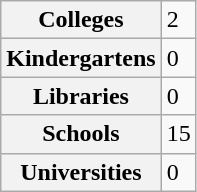<table class="wikitable">
<tr>
<th>Colleges</th>
<td>2</td>
</tr>
<tr>
<th>Kindergartens</th>
<td>0</td>
</tr>
<tr>
<th>Libraries</th>
<td>0</td>
</tr>
<tr>
<th>Schools</th>
<td>15</td>
</tr>
<tr>
<th>Universities</th>
<td>0</td>
</tr>
</table>
